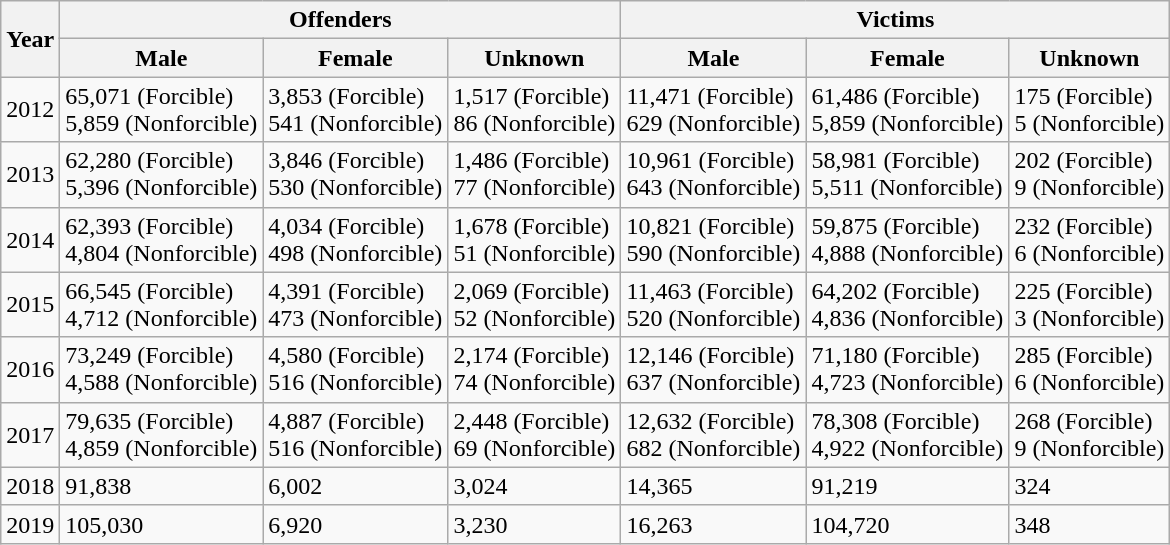<table class="wikitable">
<tr>
<th rowspan=2>Year</th>
<th colspan=3>Offenders</th>
<th colspan=3>Victims</th>
</tr>
<tr>
<th>Male</th>
<th>Female</th>
<th>Unknown</th>
<th>Male</th>
<th>Female</th>
<th>Unknown</th>
</tr>
<tr>
<td>2012</td>
<td>65,071 (Forcible)<br>5,859 (Nonforcible)</td>
<td>3,853 (Forcible)<br>541 (Nonforcible)</td>
<td>1,517 (Forcible)<br>86 (Nonforcible)</td>
<td>11,471 (Forcible)<br>629 (Nonforcible)</td>
<td>61,486 (Forcible)<br>5,859 (Nonforcible)</td>
<td>175 (Forcible)<br>5 (Nonforcible)</td>
</tr>
<tr>
<td>2013</td>
<td>62,280 (Forcible)<br>5,396 (Nonforcible)</td>
<td>3,846 (Forcible)<br>530 (Nonforcible)</td>
<td>1,486 (Forcible)<br>77 (Nonforcible)</td>
<td>10,961 (Forcible)<br>643 (Nonforcible)</td>
<td>58,981 (Forcible)<br>5,511 (Nonforcible)</td>
<td>202 (Forcible)<br>9 (Nonforcible)</td>
</tr>
<tr>
<td>2014</td>
<td>62,393 (Forcible)<br>4,804 (Nonforcible)</td>
<td>4,034 (Forcible)<br>498 (Nonforcible)</td>
<td>1,678 (Forcible)<br>51 (Nonforcible)</td>
<td>10,821 (Forcible)<br>590  (Nonforcible)</td>
<td>59,875 (Forcible)<br>4,888 (Nonforcible)</td>
<td>232 (Forcible)<br>6 (Nonforcible)</td>
</tr>
<tr>
<td>2015</td>
<td>66,545 (Forcible)<br>4,712 (Nonforcible)</td>
<td>4,391 (Forcible)<br>473 (Nonforcible)</td>
<td>2,069 (Forcible)<br>52 (Nonforcible)</td>
<td>11,463 (Forcible)<br>520 (Nonforcible)</td>
<td>64,202 (Forcible)<br>4,836 (Nonforcible)</td>
<td>225 (Forcible)<br>3 (Nonforcible)</td>
</tr>
<tr>
<td>2016</td>
<td>73,249 (Forcible)<br>4,588 (Nonforcible)</td>
<td>4,580 (Forcible)<br>516 (Nonforcible)</td>
<td>2,174 (Forcible)<br>74 (Nonforcible)</td>
<td>12,146 (Forcible)<br>637 (Nonforcible)</td>
<td>71,180 (Forcible)<br>4,723 (Nonforcible)</td>
<td>285 (Forcible)<br>6 (Nonforcible)</td>
</tr>
<tr>
<td>2017</td>
<td>79,635 (Forcible)<br>4,859 (Nonforcible)</td>
<td>4,887 (Forcible)<br>516 (Nonforcible)</td>
<td>2,448 (Forcible)<br>69 (Nonforcible)</td>
<td>12,632 (Forcible)<br>682 (Nonforcible)</td>
<td>78,308 (Forcible)<br>4,922 (Nonforcible)</td>
<td>268 (Forcible)<br>9 (Nonforcible)</td>
</tr>
<tr>
<td>2018</td>
<td>91,838</td>
<td>6,002</td>
<td>3,024</td>
<td>14,365</td>
<td>91,219</td>
<td>324</td>
</tr>
<tr>
<td>2019</td>
<td>105,030</td>
<td>6,920</td>
<td>3,230</td>
<td>16,263</td>
<td>104,720</td>
<td>348</td>
</tr>
</table>
